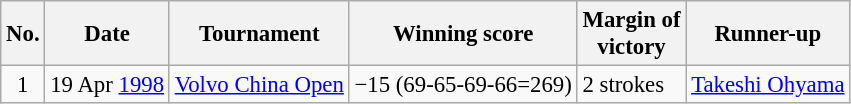<table class="wikitable" style="font-size:95%;">
<tr>
<th>No.</th>
<th>Date</th>
<th>Tournament</th>
<th>Winning score</th>
<th>Margin of<br>victory</th>
<th>Runner-up</th>
</tr>
<tr>
<td align=center>1</td>
<td align=right>19 Apr <a href='#'>1998</a></td>
<td><a href='#'>Volvo China Open</a></td>
<td>−15 (69-65-69-66=269)</td>
<td>2 strokes</td>
<td> <a href='#'>Takeshi Ohyama</a></td>
</tr>
</table>
